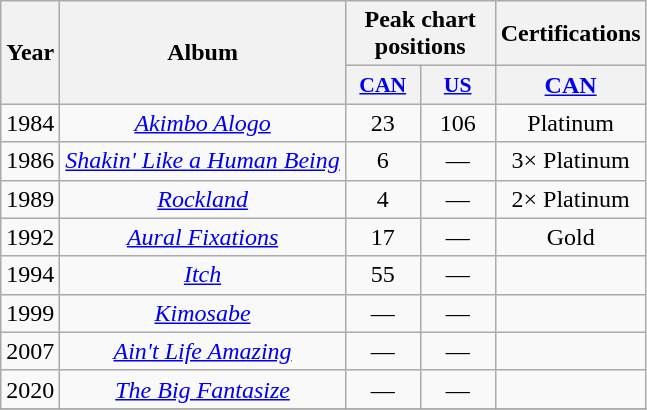<table class="wikitable plainrowheaders" style="text-align:center">
<tr>
<th rowspan="2">Year</th>
<th rowspan="2">Album</th>
<th colspan="2">Peak chart positions</th>
<th colspan="1">Certifications</th>
</tr>
<tr>
<th scope="col" style="width:3em;font-size:90%;"><a href='#'>CAN</a><br></th>
<th scope="col" style="width:3em;font-size:90%;"><a href='#'>US</a></th>
<th width="90"><a href='#'>CAN</a><br></th>
</tr>
<tr>
<td>1984</td>
<td><em><a href='#'>Akimbo Alogo</a></em></td>
<td align="center">23</td>
<td align="center">106</td>
<td align="center">Platinum</td>
</tr>
<tr>
<td>1986</td>
<td><em><a href='#'>Shakin' Like a Human Being</a></em></td>
<td align="center">6</td>
<td align="center">—</td>
<td align="center">3× Platinum</td>
</tr>
<tr>
<td>1989</td>
<td><em><a href='#'>Rockland</a></em></td>
<td align="center">4</td>
<td align="center">—</td>
<td align="center">2× Platinum</td>
</tr>
<tr>
<td>1992</td>
<td><em><a href='#'>Aural Fixations</a></em></td>
<td align="center">17</td>
<td align="center">—</td>
<td align="center">Gold</td>
</tr>
<tr>
<td>1994</td>
<td><em><a href='#'>Itch</a></em></td>
<td align="center">55</td>
<td align="center">—</td>
<td align="center"></td>
</tr>
<tr>
<td>1999</td>
<td><em><a href='#'>Kimosabe</a></em></td>
<td align="center">—</td>
<td align="center">—</td>
<td align="center"></td>
</tr>
<tr>
<td>2007</td>
<td><em><a href='#'>Ain't Life Amazing</a></em></td>
<td align="center">—</td>
<td align="center">—</td>
<td align="center"></td>
</tr>
<tr>
<td>2020</td>
<td><em> <a href='#'>The Big Fantasize</a> </em></td>
<td align="center">—</td>
<td align="center">—</td>
<td align="center"></td>
</tr>
<tr>
</tr>
</table>
